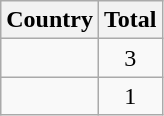<table class="wikitable sortable">
<tr>
<th align="left" valign="center">Country</th>
<th align="left" valign="center">Total</th>
</tr>
<tr>
<td></td>
<td align="center">3</td>
</tr>
<tr>
<td></td>
<td align="center">1</td>
</tr>
</table>
